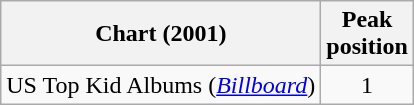<table class="wikitable">
<tr>
<th>Chart (2001)</th>
<th>Peak<br>position</th>
</tr>
<tr>
<td>US Top Kid Albums (<em><a href='#'>Billboard</a></em>)</td>
<td style="text-align:center;">1</td>
</tr>
</table>
